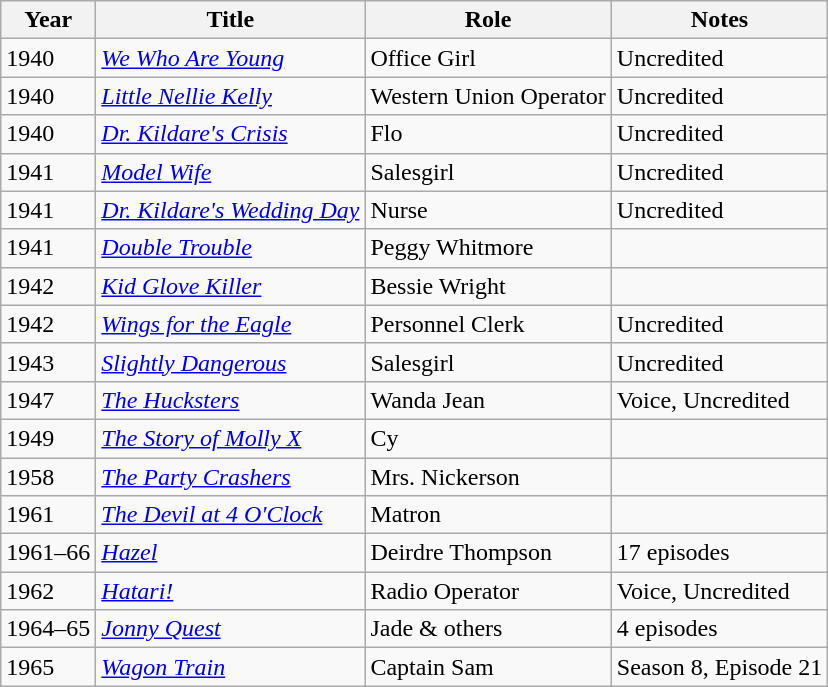<table class="wikitable">
<tr>
<th>Year</th>
<th>Title</th>
<th>Role</th>
<th>Notes</th>
</tr>
<tr>
<td>1940</td>
<td><em><a href='#'>We Who Are Young</a></em></td>
<td>Office Girl</td>
<td>Uncredited</td>
</tr>
<tr>
<td>1940</td>
<td><em><a href='#'>Little Nellie Kelly</a></em></td>
<td>Western Union Operator</td>
<td>Uncredited</td>
</tr>
<tr>
<td>1940</td>
<td><em><a href='#'>Dr. Kildare's Crisis</a></em></td>
<td>Flo</td>
<td>Uncredited</td>
</tr>
<tr>
<td>1941</td>
<td><em><a href='#'>Model Wife</a></em></td>
<td>Salesgirl</td>
<td>Uncredited</td>
</tr>
<tr>
<td>1941</td>
<td><em><a href='#'>Dr. Kildare's Wedding Day</a></em></td>
<td>Nurse</td>
<td>Uncredited</td>
</tr>
<tr>
<td>1941</td>
<td><em><a href='#'>Double Trouble</a></em></td>
<td>Peggy Whitmore</td>
<td></td>
</tr>
<tr>
<td>1942</td>
<td><em><a href='#'>Kid Glove Killer</a></em></td>
<td>Bessie Wright</td>
<td></td>
</tr>
<tr>
<td>1942</td>
<td><em><a href='#'>Wings for the Eagle</a></em></td>
<td>Personnel Clerk</td>
<td>Uncredited</td>
</tr>
<tr>
<td>1943</td>
<td><em><a href='#'>Slightly Dangerous</a></em></td>
<td>Salesgirl</td>
<td>Uncredited</td>
</tr>
<tr>
<td>1947</td>
<td><em><a href='#'>The Hucksters</a></em></td>
<td>Wanda Jean</td>
<td>Voice, Uncredited</td>
</tr>
<tr>
<td>1949</td>
<td><em><a href='#'>The Story of Molly X</a></em></td>
<td>Cy</td>
<td></td>
</tr>
<tr>
<td>1958</td>
<td><em><a href='#'>The Party Crashers</a></em></td>
<td>Mrs. Nickerson</td>
<td></td>
</tr>
<tr>
<td>1961</td>
<td><em><a href='#'>The Devil at 4 O'Clock</a></em></td>
<td>Matron</td>
<td></td>
</tr>
<tr>
<td>1961–66</td>
<td><em><a href='#'>Hazel</a></em></td>
<td>Deirdre Thompson</td>
<td>17 episodes</td>
</tr>
<tr>
<td>1962</td>
<td><em><a href='#'>Hatari!</a></em></td>
<td>Radio Operator</td>
<td>Voice, Uncredited</td>
</tr>
<tr>
<td>1964–65</td>
<td><em><a href='#'>Jonny Quest</a></em></td>
<td>Jade & others</td>
<td>4 episodes</td>
</tr>
<tr>
<td>1965</td>
<td><em><a href='#'>Wagon Train</a></em></td>
<td>Captain Sam</td>
<td>Season 8, Episode 21</td>
</tr>
</table>
